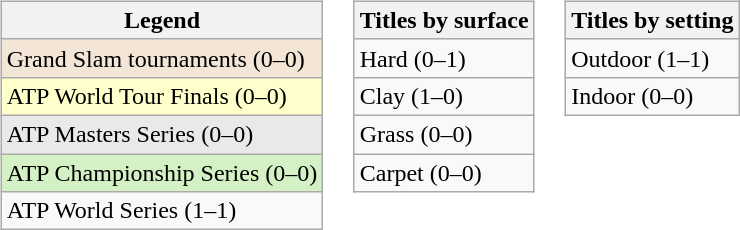<table>
<tr valign=top>
<td><br><table class=wikitable>
<tr>
<th>Legend</th>
</tr>
<tr style=background:#f3e6d7>
<td>Grand Slam tournaments (0–0)</td>
</tr>
<tr style=background:#ffffcc>
<td>ATP World Tour Finals (0–0)</td>
</tr>
<tr style=background:#e9e9e9>
<td>ATP  Masters Series (0–0)</td>
</tr>
<tr style=background:#d4f1c5>
<td>ATP  Championship Series (0–0)</td>
</tr>
<tr>
<td>ATP  World Series (1–1)</td>
</tr>
</table>
</td>
<td><br><table class=wikitable>
<tr>
<th>Titles by surface</th>
</tr>
<tr>
<td>Hard (0–1)</td>
</tr>
<tr>
<td>Clay (1–0)</td>
</tr>
<tr>
<td>Grass (0–0)</td>
</tr>
<tr>
<td>Carpet (0–0)</td>
</tr>
</table>
</td>
<td><br><table class=wikitable>
<tr>
<th>Titles by setting</th>
</tr>
<tr>
<td>Outdoor (1–1)</td>
</tr>
<tr>
<td>Indoor (0–0)</td>
</tr>
</table>
</td>
</tr>
</table>
